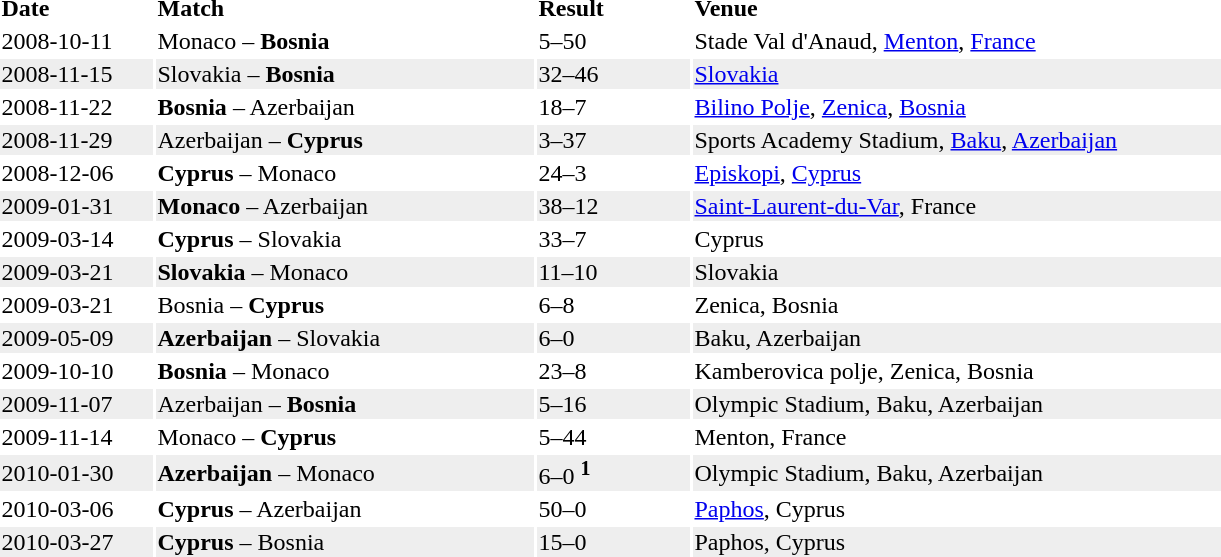<table>
<tr>
<td width="100"><strong>Date</strong></td>
<td width="250"><strong>Match</strong></td>
<td width="100"><strong>Result</strong></td>
<td width="350"><strong>Venue</strong></td>
</tr>
<tr>
<td>2008-10-11</td>
<td>Monaco – <strong>Bosnia</strong></td>
<td>5–50</td>
<td>Stade Val d'Anaud, <a href='#'>Menton</a>, <a href='#'>France</a></td>
</tr>
<tr bgcolor=#eeeeee>
<td>2008-11-15</td>
<td>Slovakia – <strong>Bosnia</strong></td>
<td>32–46</td>
<td><a href='#'>Slovakia</a></td>
</tr>
<tr>
<td>2008-11-22</td>
<td><strong>Bosnia</strong> – Azerbaijan</td>
<td>18–7</td>
<td><a href='#'>Bilino Polje</a>, <a href='#'>Zenica</a>, <a href='#'>Bosnia</a></td>
</tr>
<tr bgcolor=#eeeeee>
<td>2008-11-29</td>
<td>Azerbaijan – <strong>Cyprus</strong></td>
<td>3–37</td>
<td>Sports Academy Stadium, <a href='#'>Baku</a>, <a href='#'>Azerbaijan</a></td>
</tr>
<tr>
<td>2008-12-06</td>
<td><strong>Cyprus</strong> – Monaco</td>
<td>24–3</td>
<td><a href='#'>Episkopi</a>, <a href='#'>Cyprus</a></td>
</tr>
<tr bgcolor=#eeeeee>
<td>2009-01-31</td>
<td><strong>Monaco</strong> – Azerbaijan</td>
<td>38–12</td>
<td><a href='#'>Saint-Laurent-du-Var</a>, France</td>
</tr>
<tr>
<td>2009-03-14</td>
<td><strong>Cyprus</strong> – Slovakia</td>
<td>33–7</td>
<td>Cyprus</td>
</tr>
<tr bgcolor=#eeeeee>
<td>2009-03-21</td>
<td><strong>Slovakia</strong> – Monaco</td>
<td>11–10</td>
<td>Slovakia</td>
</tr>
<tr>
<td>2009-03-21</td>
<td>Bosnia – <strong>Cyprus</strong></td>
<td>6–8</td>
<td>Zenica, Bosnia</td>
</tr>
<tr bgcolor=#eeeeee>
<td>2009-05-09</td>
<td><strong>Azerbaijan</strong> – Slovakia</td>
<td>6–0</td>
<td>Baku, Azerbaijan</td>
</tr>
<tr>
<td>2009-10-10</td>
<td><strong>Bosnia</strong> – Monaco</td>
<td>23–8</td>
<td>Kamberovica polje, Zenica, Bosnia</td>
</tr>
<tr bgcolor=#eeeeee>
<td>2009-11-07</td>
<td>Azerbaijan – <strong>Bosnia</strong></td>
<td>5–16</td>
<td>Olympic Stadium, Baku, Azerbaijan</td>
</tr>
<tr>
<td>2009-11-14</td>
<td>Monaco – <strong>Cyprus</strong></td>
<td>5–44</td>
<td>Menton, France</td>
</tr>
<tr bgcolor=#eeeeee>
<td>2010-01-30</td>
<td><strong>Azerbaijan</strong> – Monaco</td>
<td>6–0 <sup><strong>1</strong></sup></td>
<td>Olympic Stadium, Baku, Azerbaijan</td>
</tr>
<tr>
<td>2010-03-06</td>
<td><strong>Cyprus</strong> – Azerbaijan</td>
<td>50–0</td>
<td><a href='#'>Paphos</a>, Cyprus</td>
</tr>
<tr bgcolor=#eeeeee>
<td>2010-03-27</td>
<td><strong>Cyprus</strong> – Bosnia</td>
<td>15–0</td>
<td>Paphos, Cyprus</td>
</tr>
</table>
